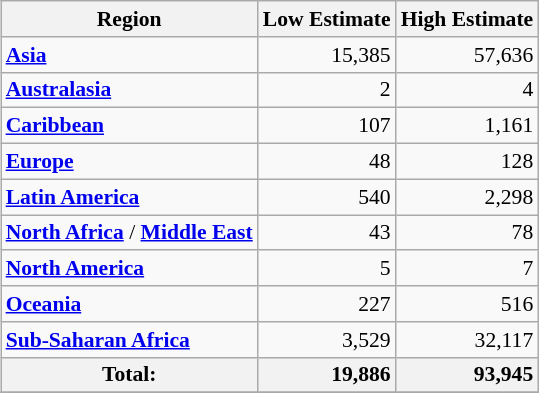<table class="wikitable sortable" style="width:auto; float:right; clear:right; margin:0 0 0.5em 1em; text-align:right; font-size: 90%;">
<tr>
<th>Region</th>
<th>Low Estimate</th>
<th>High Estimate</th>
</tr>
<tr>
<td align="left"><strong><a href='#'>Asia</a></strong></td>
<td>15,385</td>
<td>57,636</td>
</tr>
<tr>
<td align="left"><strong><a href='#'>Australasia</a></strong></td>
<td>2</td>
<td>4</td>
</tr>
<tr>
<td align="left"><strong><a href='#'>Caribbean</a></strong></td>
<td>107</td>
<td>1,161</td>
</tr>
<tr>
<td align="left"><strong><a href='#'>Europe</a></strong></td>
<td>48</td>
<td>128</td>
</tr>
<tr>
<td align="left"><strong><a href='#'>Latin America</a></strong></td>
<td>540</td>
<td>2,298</td>
</tr>
<tr>
<td align="left"><strong><a href='#'>North Africa</a></strong> / <strong><a href='#'>Middle East</a></strong></td>
<td>43</td>
<td>78</td>
</tr>
<tr>
<td align="left"><strong><a href='#'>North America</a></strong></td>
<td>5</td>
<td>7</td>
</tr>
<tr>
<td align="left"><strong><a href='#'>Oceania</a></strong></td>
<td>227</td>
<td>516</td>
</tr>
<tr>
<td align="left"><strong><a href='#'>Sub-Saharan Africa</a></strong></td>
<td>3,529</td>
<td>32,117</td>
</tr>
<tr>
<th style="text-align:center" class="unsortable">Total:</th>
<th style="text-align:right" class="unsortable">19,886</th>
<th style="text-align:right" class="unsortable">93,945</th>
</tr>
<tr>
</tr>
</table>
